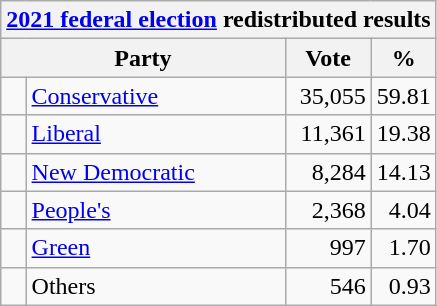<table class="wikitable">
<tr>
<th colspan="4"><a href='#'>2021 federal election</a> redistributed results</th>
</tr>
<tr>
<th bgcolor="#DDDDFF" width="130px" colspan="2">Party</th>
<th bgcolor="#DDDDFF" width="50px">Vote</th>
<th bgcolor="#DDDDFF" width="30px">%</th>
</tr>
<tr>
<td> </td>
<td><a href='#'>Conservative</a></td>
<td align=right>35,055</td>
<td align=right>59.81</td>
</tr>
<tr>
<td> </td>
<td><a href='#'>Liberal</a></td>
<td align=right>11,361</td>
<td align=right>19.38</td>
</tr>
<tr>
<td> </td>
<td><a href='#'>New Democratic</a></td>
<td align=right>8,284</td>
<td align=right>14.13</td>
</tr>
<tr>
<td> </td>
<td><a href='#'>People's</a></td>
<td align=right>2,368</td>
<td align=right>4.04</td>
</tr>
<tr>
<td> </td>
<td><a href='#'>Green</a></td>
<td align=right>997</td>
<td align=right>1.70</td>
</tr>
<tr>
<td> </td>
<td>Others</td>
<td align=right>546</td>
<td align=right>0.93</td>
</tr>
</table>
